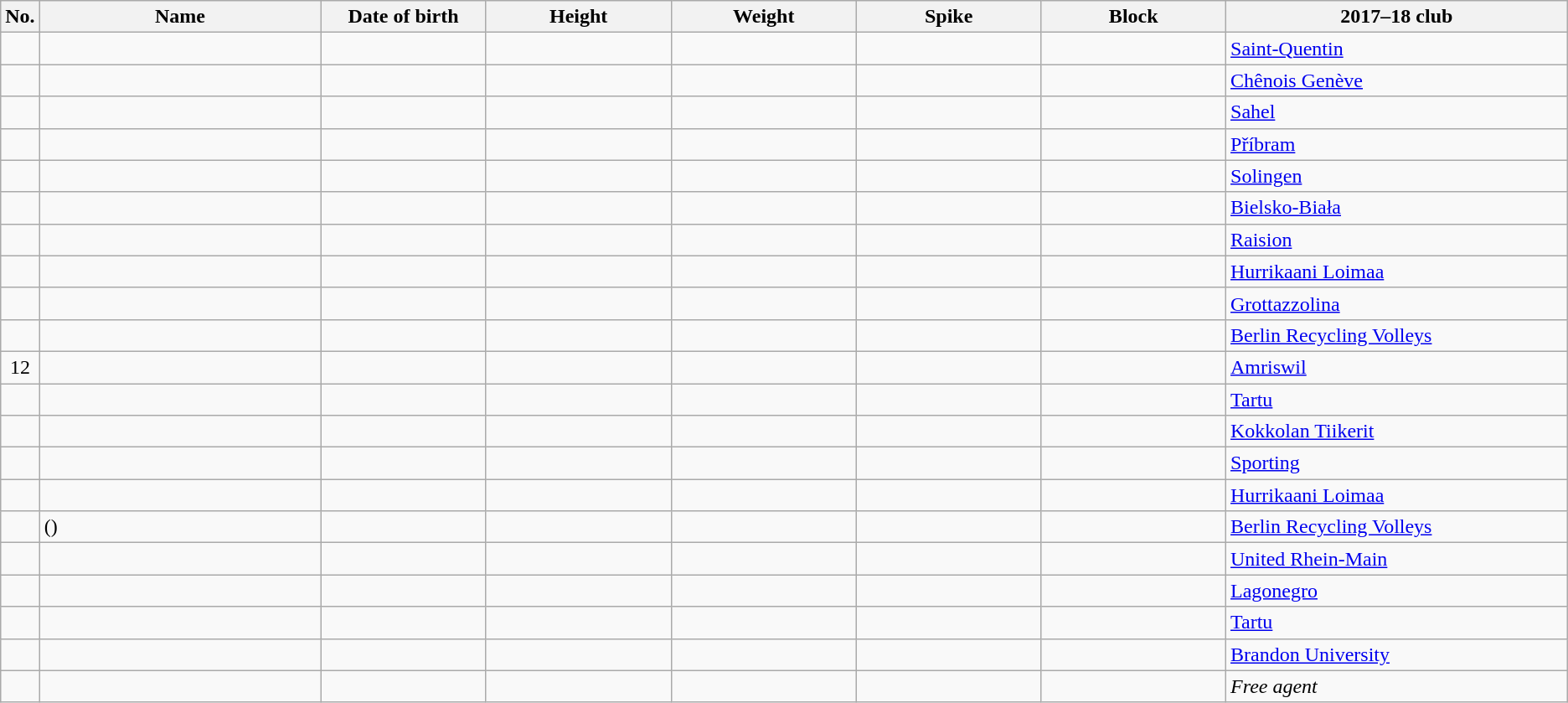<table class="wikitable sortable" style="font-size:100%; text-align:center;">
<tr>
<th>No.</th>
<th style="width:14em">Name</th>
<th style="width:8em">Date of birth</th>
<th style="width:9em">Height</th>
<th style="width:9em">Weight</th>
<th style="width:9em">Spike</th>
<th style="width:9em">Block</th>
<th style="width:17em">2017–18 club</th>
</tr>
<tr>
<td></td>
<td style="text-align:left;"></td>
<td style="text-align:right;"></td>
<td></td>
<td></td>
<td></td>
<td></td>
<td style="text-align:left;"> <a href='#'>Saint-Quentin</a></td>
</tr>
<tr>
<td></td>
<td style="text-align:left;"></td>
<td style="text-align:right;"></td>
<td></td>
<td></td>
<td></td>
<td></td>
<td style="text-align:left;"> <a href='#'>Chênois Genève</a></td>
</tr>
<tr>
<td></td>
<td style="text-align:left;"></td>
<td style="text-align:right;"></td>
<td></td>
<td></td>
<td></td>
<td></td>
<td style="text-align:left;"> <a href='#'>Sahel</a></td>
</tr>
<tr>
<td></td>
<td style="text-align:left;"></td>
<td style="text-align:right;"></td>
<td></td>
<td></td>
<td></td>
<td></td>
<td style="text-align:left;"> <a href='#'>Příbram</a></td>
</tr>
<tr>
<td></td>
<td style="text-align:left;"></td>
<td style="text-align:right;"></td>
<td></td>
<td></td>
<td></td>
<td></td>
<td style="text-align:left;"> <a href='#'>Solingen</a></td>
</tr>
<tr>
<td></td>
<td style="text-align:left;"></td>
<td style="text-align:right;"></td>
<td></td>
<td></td>
<td></td>
<td></td>
<td style="text-align:left;"> <a href='#'>Bielsko-Biała</a></td>
</tr>
<tr>
<td></td>
<td style="text-align:left;"></td>
<td style="text-align:right;"></td>
<td></td>
<td></td>
<td></td>
<td></td>
<td style="text-align:left;"> <a href='#'>Raision</a></td>
</tr>
<tr>
<td></td>
<td style="text-align:left;"></td>
<td style="text-align:right;"></td>
<td></td>
<td></td>
<td></td>
<td></td>
<td style="text-align:left;"> <a href='#'>Hurrikaani Loimaa</a></td>
</tr>
<tr>
<td></td>
<td style="text-align:left;"></td>
<td style="text-align:right;"></td>
<td></td>
<td></td>
<td></td>
<td></td>
<td style="text-align:left;"> <a href='#'>Grottazzolina</a></td>
</tr>
<tr>
<td></td>
<td style="text-align:left;"></td>
<td style="text-align:right;"></td>
<td></td>
<td></td>
<td></td>
<td></td>
<td style="text-align:left;"> <a href='#'>Berlin Recycling Volleys</a></td>
</tr>
<tr>
<td>12</td>
<td style="text-align:left;"></td>
<td style="text-align:right;"></td>
<td></td>
<td></td>
<td></td>
<td></td>
<td style="text-align:left;"> <a href='#'>Amriswil</a></td>
</tr>
<tr>
<td></td>
<td style="text-align:left;"></td>
<td style="text-align:right;"></td>
<td></td>
<td></td>
<td></td>
<td></td>
<td style="text-align:left;"> <a href='#'>Tartu</a></td>
</tr>
<tr>
<td></td>
<td style="text-align:left;"></td>
<td style="text-align:right;"></td>
<td></td>
<td></td>
<td></td>
<td></td>
<td style="text-align:left;"> <a href='#'>Kokkolan Tiikerit</a></td>
</tr>
<tr>
<td></td>
<td style="text-align:left;"></td>
<td style="text-align:right;"></td>
<td></td>
<td></td>
<td></td>
<td></td>
<td style="text-align:left;"> <a href='#'>Sporting</a></td>
</tr>
<tr>
<td></td>
<td style="text-align:left;"></td>
<td style="text-align:right;"></td>
<td></td>
<td></td>
<td></td>
<td></td>
<td style="text-align:left;"> <a href='#'>Hurrikaani Loimaa</a></td>
</tr>
<tr>
<td></td>
<td style="text-align:left;"> ()</td>
<td style="text-align:right;"></td>
<td></td>
<td></td>
<td></td>
<td></td>
<td style="text-align:left;"> <a href='#'>Berlin Recycling Volleys</a></td>
</tr>
<tr>
<td></td>
<td style="text-align:left;"></td>
<td style="text-align:right;"></td>
<td></td>
<td></td>
<td></td>
<td></td>
<td style="text-align:left;"> <a href='#'>United Rhein-Main</a></td>
</tr>
<tr>
<td></td>
<td style="text-align:left;"></td>
<td style="text-align:right;"></td>
<td></td>
<td></td>
<td></td>
<td></td>
<td style="text-align:left;"> <a href='#'>Lagonegro</a></td>
</tr>
<tr>
<td></td>
<td style="text-align:left;"></td>
<td style="text-align:right;"></td>
<td></td>
<td></td>
<td></td>
<td></td>
<td style="text-align:left;"> <a href='#'>Tartu</a></td>
</tr>
<tr>
<td></td>
<td style="text-align:left;"></td>
<td style="text-align:right;"></td>
<td></td>
<td></td>
<td></td>
<td></td>
<td style="text-align:left;"> <a href='#'>Brandon University</a></td>
</tr>
<tr>
<td></td>
<td style="text-align:left;"></td>
<td style="text-align:right;"></td>
<td></td>
<td></td>
<td></td>
<td></td>
<td style="text-align:left;"><em>Free agent</em></td>
</tr>
</table>
